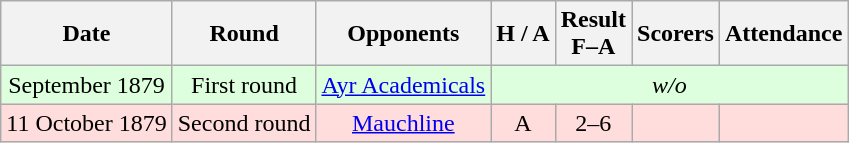<table class="wikitable" style="text-align:center">
<tr>
<th>Date</th>
<th>Round</th>
<th>Opponents</th>
<th>H / A</th>
<th>Result<br>F–A</th>
<th>Scorers</th>
<th>Attendance</th>
</tr>
<tr bgcolor=#ddffdd>
<td>September 1879</td>
<td>First round</td>
<td><a href='#'>Ayr Academicals</a></td>
<td colspan="4"><em>w/o</em></td>
</tr>
<tr bgcolor=#ffdddd>
<td>11 October 1879</td>
<td>Second round</td>
<td><a href='#'>Mauchline</a></td>
<td>A</td>
<td>2–6</td>
<td></td>
<td></td>
</tr>
</table>
